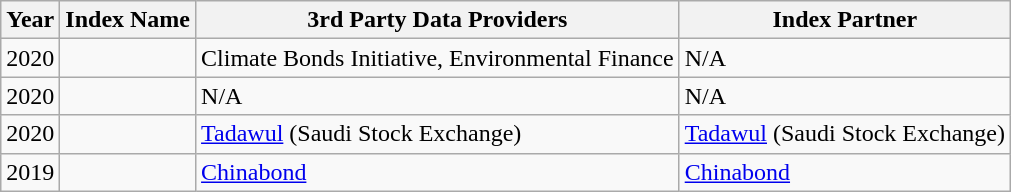<table class="wikitable sortable">
<tr>
<th>Year</th>
<th>Index Name</th>
<th>3rd Party Data Providers</th>
<th>Index Partner</th>
</tr>
<tr>
<td>2020</td>
<td></td>
<td>Climate Bonds Initiative, Environmental Finance</td>
<td>N/A</td>
</tr>
<tr>
<td>2020</td>
<td></td>
<td>N/A</td>
<td>N/A</td>
</tr>
<tr>
<td>2020</td>
<td></td>
<td><a href='#'>Tadawul</a> (Saudi Stock Exchange)</td>
<td><a href='#'>Tadawul</a> (Saudi Stock Exchange)</td>
</tr>
<tr>
<td>2019</td>
<td></td>
<td><a href='#'>Chinabond</a></td>
<td><a href='#'>Chinabond</a></td>
</tr>
</table>
